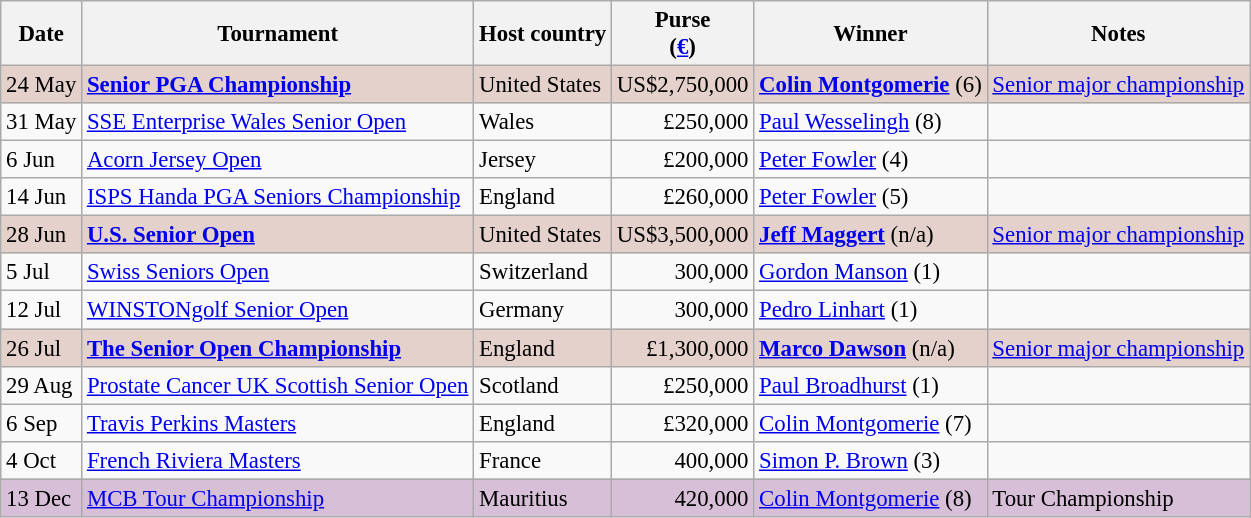<table class="wikitable" style="font-size:95%">
<tr>
<th>Date</th>
<th>Tournament</th>
<th>Host country</th>
<th>Purse<br>(<a href='#'>€</a>)</th>
<th>Winner</th>
<th>Notes</th>
</tr>
<tr style="background:#e5d1cb;">
<td>24 May</td>
<td><strong><a href='#'>Senior PGA Championship</a></strong></td>
<td>United States</td>
<td align=right>US$2,750,000</td>
<td> <strong><a href='#'>Colin Montgomerie</a></strong> (6)</td>
<td><a href='#'>Senior major championship</a></td>
</tr>
<tr>
<td>31 May</td>
<td><a href='#'>SSE Enterprise Wales Senior Open</a></td>
<td>Wales</td>
<td align=right>£250,000</td>
<td> <a href='#'>Paul Wesselingh</a> (8)</td>
<td></td>
</tr>
<tr>
<td>6 Jun</td>
<td><a href='#'>Acorn Jersey Open</a></td>
<td>Jersey</td>
<td align=right>£200,000</td>
<td> <a href='#'>Peter Fowler</a> (4)</td>
<td></td>
</tr>
<tr>
<td>14 Jun</td>
<td><a href='#'>ISPS Handa PGA Seniors Championship</a></td>
<td>England</td>
<td align=right>£260,000</td>
<td> <a href='#'>Peter Fowler</a> (5)</td>
<td></td>
</tr>
<tr style="background:#e5d1cb;">
<td>28 Jun</td>
<td><strong><a href='#'>U.S. Senior Open</a></strong></td>
<td>United States</td>
<td align=right>US$3,500,000</td>
<td> <strong><a href='#'>Jeff Maggert</a></strong> (n/a)</td>
<td><a href='#'>Senior major championship</a></td>
</tr>
<tr>
<td>5 Jul</td>
<td><a href='#'>Swiss Seniors Open</a></td>
<td>Switzerland</td>
<td align=right>300,000</td>
<td> <a href='#'>Gordon Manson</a> (1)</td>
<td></td>
</tr>
<tr>
<td>12 Jul</td>
<td><a href='#'>WINSTONgolf Senior Open</a></td>
<td>Germany</td>
<td align=right>300,000</td>
<td> <a href='#'>Pedro Linhart</a> (1)</td>
<td></td>
</tr>
<tr style="background:#e5d1cb;">
<td>26 Jul</td>
<td><strong><a href='#'>The Senior Open Championship</a></strong></td>
<td>England</td>
<td align=right>£1,300,000</td>
<td> <strong><a href='#'>Marco Dawson</a></strong> (n/a)</td>
<td><a href='#'>Senior major championship</a></td>
</tr>
<tr>
<td>29 Aug</td>
<td><a href='#'>Prostate Cancer UK Scottish Senior Open</a></td>
<td>Scotland</td>
<td align=right>£250,000</td>
<td> <a href='#'>Paul Broadhurst</a> (1)</td>
<td></td>
</tr>
<tr>
<td>6 Sep</td>
<td><a href='#'>Travis Perkins Masters</a></td>
<td>England</td>
<td align=right>£320,000</td>
<td> <a href='#'>Colin Montgomerie</a> (7)</td>
<td></td>
</tr>
<tr>
<td>4 Oct</td>
<td><a href='#'>French Riviera Masters</a></td>
<td>France</td>
<td align=right>400,000</td>
<td> <a href='#'>Simon P. Brown</a> (3)</td>
<td></td>
</tr>
<tr style="background:thistle;">
<td>13 Dec</td>
<td><a href='#'>MCB Tour Championship</a></td>
<td>Mauritius</td>
<td align=right>420,000</td>
<td> <a href='#'>Colin Montgomerie</a> (8)</td>
<td>Tour Championship</td>
</tr>
</table>
